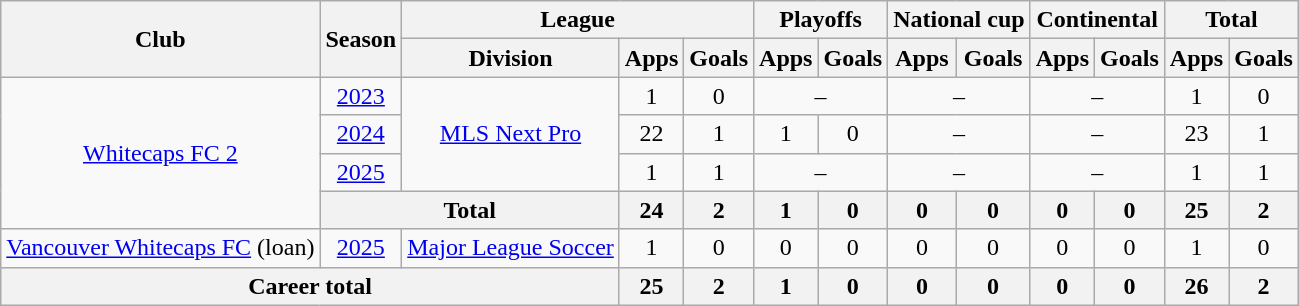<table class="wikitable" style="text-align:center">
<tr>
<th rowspan="2">Club</th>
<th rowspan="2">Season</th>
<th colspan="3">League</th>
<th colspan="2">Playoffs</th>
<th colspan="2">National cup</th>
<th colspan="2">Continental</th>
<th colspan="2">Total</th>
</tr>
<tr>
<th>Division</th>
<th>Apps</th>
<th>Goals</th>
<th>Apps</th>
<th>Goals</th>
<th>Apps</th>
<th>Goals</th>
<th>Apps</th>
<th>Goals</th>
<th>Apps</th>
<th>Goals</th>
</tr>
<tr>
<td rowspan=4><a href='#'>Whitecaps FC 2</a></td>
<td><a href='#'>2023</a></td>
<td rowspan=3><a href='#'>MLS Next Pro</a></td>
<td>1</td>
<td>0</td>
<td colspan=2>–</td>
<td colspan=2>–</td>
<td colspan=2>–</td>
<td>1</td>
<td>0</td>
</tr>
<tr>
<td><a href='#'>2024</a></td>
<td>22</td>
<td>1</td>
<td>1</td>
<td>0</td>
<td colspan=2>–</td>
<td colspan=2>–</td>
<td>23</td>
<td>1</td>
</tr>
<tr>
<td><a href='#'>2025</a></td>
<td>1</td>
<td>1</td>
<td colspan=2>–</td>
<td colspan=2>–</td>
<td colspan=2>–</td>
<td>1</td>
<td>1</td>
</tr>
<tr>
<th colspan=2>Total</th>
<th>24</th>
<th>2</th>
<th>1</th>
<th>0</th>
<th>0</th>
<th>0</th>
<th>0</th>
<th>0</th>
<th>25</th>
<th>2</th>
</tr>
<tr>
<td><a href='#'>Vancouver Whitecaps FC</a> (loan)</td>
<td><a href='#'>2025</a></td>
<td><a href='#'>Major League Soccer</a></td>
<td>1</td>
<td>0</td>
<td>0</td>
<td>0</td>
<td>0</td>
<td>0</td>
<td>0</td>
<td>0</td>
<td>1</td>
<td>0</td>
</tr>
<tr>
<th colspan="3">Career total</th>
<th>25</th>
<th>2</th>
<th>1</th>
<th>0</th>
<th>0</th>
<th>0</th>
<th>0</th>
<th>0</th>
<th>26</th>
<th>2</th>
</tr>
</table>
